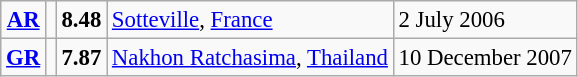<table class="wikitable" style="font-size:95%; position:relative;">
<tr>
<td align=center><strong><a href='#'>AR</a></strong></td>
<td></td>
<td><strong>8.48</strong></td>
<td><a href='#'>Sotteville</a>, <a href='#'>France</a></td>
<td>2 July 2006</td>
</tr>
<tr>
<td align=center><strong><a href='#'>GR</a></strong></td>
<td></td>
<td><strong>7.87</strong></td>
<td><a href='#'>Nakhon Ratchasima</a>, <a href='#'>Thailand</a></td>
<td>10 December 2007</td>
</tr>
</table>
